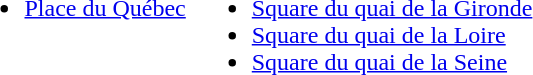<table>
<tr>
<td valign="top"><br><ul><li><a href='#'>Place du Québec</a></li></ul></td>
<td valign="top"><br><ul><li><a href='#'>Square du quai de la Gironde</a></li><li><a href='#'>Square du quai de la Loire</a></li><li><a href='#'>Square du quai de la Seine</a></li></ul></td>
</tr>
</table>
